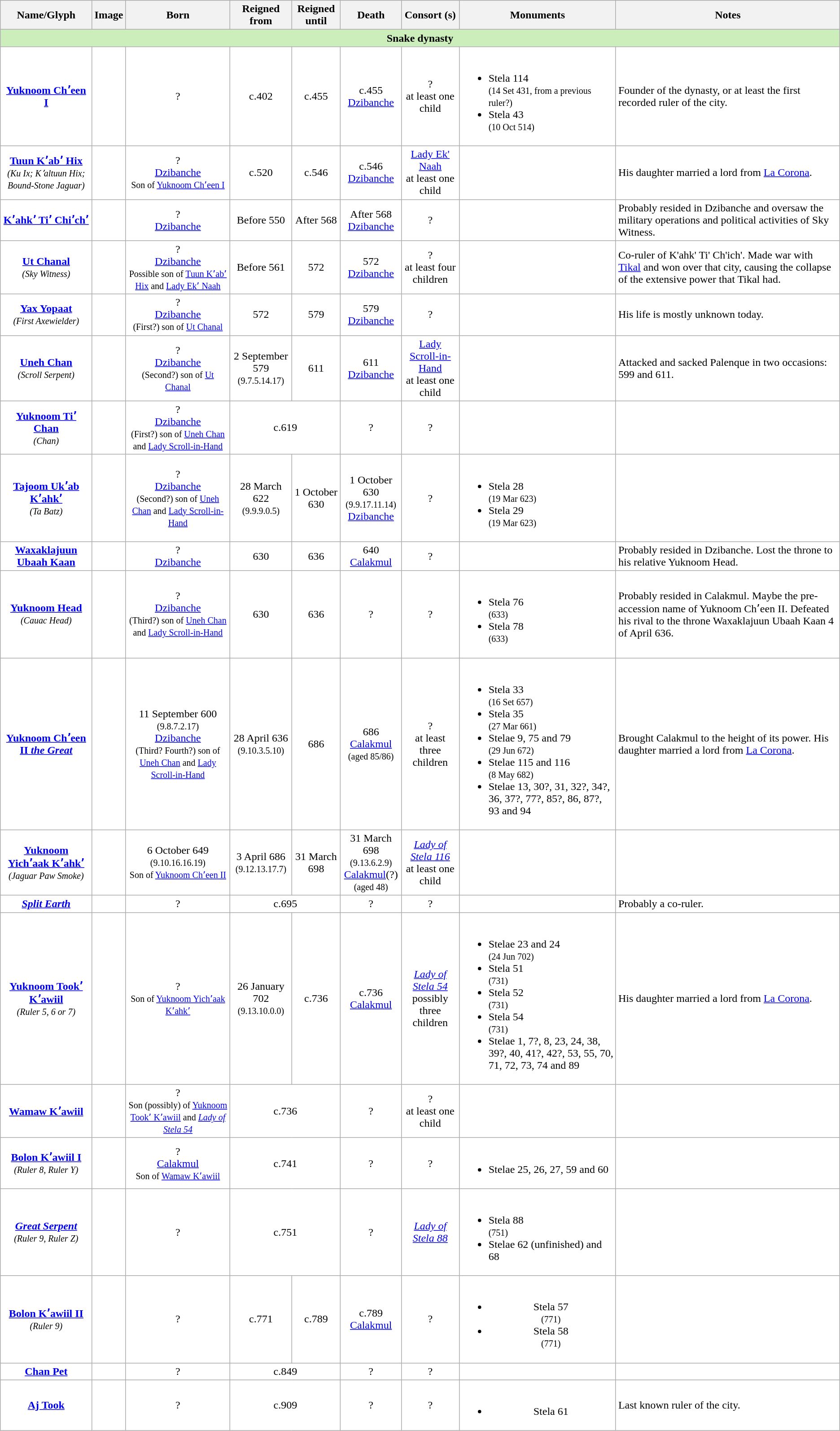<table class="wikitable">
<tr>
<th>Name/Glyph</th>
<th>Image</th>
<th>Born</th>
<th>Reigned from</th>
<th>Reigned until</th>
<th>Death</th>
<th>Consort (s)</th>
<th>Monuments</th>
<th>Notes</th>
</tr>
<tr bgcolor=#ceb>
<td align="center" colspan="9"><strong>Snake dynasty</strong></td>
</tr>
<tr bgcolor=#fff>
<td align="center"><strong><a href='#'>Yuknoom Chʼeen I</a></strong></td>
<td align="center"></td>
<td align="center">?</td>
<td align="center">c.402</td>
<td align="center">c.455</td>
<td align="center">c.455<br><a href='#'>Dzibanche</a></td>
<td align="center">?<br>at least one child</td>
<td><br><ul><li>Stela 114 <br><small>(14 Set 431, from a previous ruler?)</small></li><li>Stela 43<br><small>(10 Oct 514)</small></li></ul></td>
<td>Founder of the dynasty, or at least the first recorded ruler of the city.</td>
</tr>
<tr bgcolor=#fff>
<td align="center"><strong><a href='#'>Tuun Kʼabʼ Hix</a></strong><br><small><em>(Ku Ix; Kʼaltuun Hix; Bound-Stone Jaguar)</em></small></td>
<td align="center"></td>
<td align="center">?<br><a href='#'>Dzibanche</a><br><small>Son of <a href='#'>Yuknoom Chʼeen I</a></small></td>
<td align="center">c.520</td>
<td align="center">c.546</td>
<td align="center">c.546<br><a href='#'>Dzibanche</a></td>
<td align="center"><a href='#'>Lady Ek' Naah</a><br>at least one child</td>
<td></td>
<td>His daughter married a lord from <a href='#'>La Corona</a>.</td>
</tr>
<tr bgcolor=#fff>
<td align="center"><strong><a href='#'>Kʼahkʼ Tiʼ Chiʼchʼ</a></strong></td>
<td align="center"></td>
<td align="center">?<br><a href='#'>Dzibanche</a></td>
<td align="center">Before 550</td>
<td align="center">After 568</td>
<td align="center">After 568<br><a href='#'>Dzibanche</a></td>
<td align="center">?</td>
<td></td>
<td>Probably resided in Dzibanche and oversaw the military operations and political activities of Sky Witness.</td>
</tr>
<tr bgcolor=#fff>
<td align="center"><strong><a href='#'>Ut Chanal</a></strong><br><small><em>(Sky Witness)</em></small></td>
<td align="center"></td>
<td align="center">?<br><a href='#'>Dzibanche</a><br><small>Possible son of <a href='#'>Tuun Kʼabʼ Hix</a> and <a href='#'>Lady Ekʼ Naah</a></small></td>
<td align="center">Before 561</td>
<td align="center">572</td>
<td align="center">572<br><a href='#'>Dzibanche</a></td>
<td align="center">?<br>at least four children</td>
<td></td>
<td>Co-ruler of K'ahk' Ti' Ch'ich'. Made war with <a href='#'>Tikal</a> and won over that city, causing the collapse of the extensive power that Tikal had.</td>
</tr>
<tr bgcolor=#fff>
<td align="center"><strong><a href='#'>Yax Yopaat</a></strong><br><small><em>(First Axewielder)</em></small></td>
<td align="center"></td>
<td align="center">?<br><a href='#'>Dzibanche</a><br><small>(First?) son of <a href='#'>Ut Chanal</a></small></td>
<td align="center">572</td>
<td align="center">579</td>
<td align="center">579<br><a href='#'>Dzibanche</a></td>
<td align="center">?</td>
<td></td>
<td>His life is mostly unknown today.</td>
</tr>
<tr bgcolor=#fff>
<td align="center"><strong><a href='#'>Uneh Chan</a></strong><br><small><em>(Scroll Serpent)</em></small></td>
<td align="center"></td>
<td align="center">?<br><a href='#'>Dzibanche</a><br><small>(Second?) son of <a href='#'>Ut Chanal</a></small></td>
<td align="center">2 September 579<br><small>(9.7.5.14.17)</small></td>
<td align="center">611</td>
<td align="center">611<br><a href='#'>Dzibanche</a></td>
<td align="center"><a href='#'>Lady Scroll-in-Hand</a><br>at least one child</td>
<td></td>
<td>Attacked and sacked Palenque in two occasions: 599 and 611.</td>
</tr>
<tr bgcolor=#fff>
<td align="center"><strong><a href='#'>Yuknoom Tiʼ Chan</a></strong><br><small><em>(Chan)</em></small></td>
<td align="center"></td>
<td align="center">?<br><a href='#'>Dzibanche</a><br><small>(First?) son of <a href='#'>Uneh Chan</a> and <a href='#'>Lady Scroll-in-Hand</a></small></td>
<td align="center" colspan="2">c.619</td>
<td align="center">?</td>
<td align="center">?</td>
<td></td>
<td></td>
</tr>
<tr bgcolor=#fff>
<td align="center"><strong><a href='#'>Tajoom Ukʼab Kʼahkʼ</a></strong><br><small><em>(Ta Batz)</em></small></td>
<td align="center"></td>
<td align="center">?<br><a href='#'>Dzibanche</a><br><small>(Second?) son of <a href='#'>Uneh Chan</a> and <a href='#'>Lady Scroll-in-Hand</a></small></td>
<td align="center">28 March 622<br><small>(9.9.9.0.5)</small></td>
<td align="center">1 October 630</td>
<td align="center">1 October 630<br><small>(9.9.17.11.14)</small><br><a href='#'>Dzibanche</a></td>
<td align="center">?</td>
<td><br><ul><li>Stela 28<br><small>(19 Mar 623)</small></li><li>Stela 29<br><small>(19 Mar 623)</small></li></ul></td>
<td></td>
</tr>
<tr bgcolor=#fff>
<td align="center"><strong><a href='#'>Waxaklajuun Ubaah Kaan</a></strong></td>
<td align="center"></td>
<td align="center">?<br><a href='#'>Dzibanche</a></td>
<td align="center">630</td>
<td align="center">636</td>
<td align="center">640<br><a href='#'>Calakmul</a></td>
<td align="center">?</td>
<td></td>
<td>Probably resided in Dzibanche. Lost the throne to his relative Yuknoom Head.</td>
</tr>
<tr bgcolor=#fff>
<td align="center"><strong><a href='#'>Yuknoom Head</a></strong><br><small><em>(Cauac Head)</em></small></td>
<td align="center"></td>
<td align="center">?<br><a href='#'>Dzibanche</a><br><small>(Third?) son of <a href='#'>Uneh Chan</a> and <a href='#'>Lady Scroll-in-Hand</a></small></td>
<td align="center">630</td>
<td align="center">636</td>
<td align="center">?</td>
<td align="center">?</td>
<td><br><ul><li>Stela 76<br><small>(633)</small></li><li>Stela 78<br><small>(633)</small></li></ul></td>
<td>Probably resided in Calakmul. Maybe the pre-accession name of Yuknoom Chʼeen II. Defeated his rival to the throne Waxaklajuun Ubaah Kaan 4 of April 636.</td>
</tr>
<tr bgcolor=#fff>
<td align="center"><strong><a href='#'>Yuknoom Chʼeen II <em>the Great</em></a></strong></td>
<td align="center"></td>
<td align="center">11 September 600<br><small>(9.8.7.2.17)</small><br><a href='#'>Dzibanche</a><br><small>(Third? Fourth?) son of <a href='#'>Uneh Chan</a> and <a href='#'>Lady Scroll-in-Hand</a></small></td>
<td align="center">28 April 636<br><small>(9.10.3.5.10)</small></td>
<td align="center">686</td>
<td align="center">686<br><a href='#'>Calakmul</a><br><small>(aged 85/86)</small></td>
<td align="center">?<br>at least three children</td>
<td><br><ul><li>Stela 33<br><small>(16 Set 657)</small></li><li>Stela 35<br><small>(27 Mar 661)</small></li><li>Stelae 9, 75 and 79<br><small>(29 Jun 672)</small></li><li>Stelae 115 and 116<br><small>(8 May 682)</small></li><li>Stelae 13, 30?, 31, 32?, 34?, 36, 37?, 77?, 85?, 86, 87?, 93 and 94</li></ul></td>
<td>Brought Calakmul to the height of its power. His daughter married a lord from <a href='#'>La Corona</a>.</td>
</tr>
<tr bgcolor=#fff>
<td align="center"><strong><a href='#'>Yuknoom Yichʼaak Kʼahkʼ</a></strong><br><small><em>(Jaguar Paw Smoke)</em></small></td>
<td align="center"></td>
<td align="center">6 October 649<br><small>(9.10.16.16.19)</small><br><small>Son of <a href='#'>Yuknoom Chʼeen II</a></small></td>
<td align="center">3 April 686<br><small>(9.12.13.17.7)</small></td>
<td align="center">31 March 698</td>
<td align="center">31 March 698<br><small>(9.13.6.2.9)</small><br><a href='#'>Calakmul</a>(?)<br><small>(aged 48)</small></td>
<td align="center"><em><a href='#'>Lady of Stela 116</a></em><br>at least one child</td>
<td></td>
<td></td>
</tr>
<tr bgcolor=#fff>
<td align="center"><strong> <em><a href='#'>Split Earth</a></em> </strong></td>
<td align="center"></td>
<td align="center">?</td>
<td align="center" colspan="2">c.695</td>
<td align="center">?</td>
<td align="center">?</td>
<td></td>
<td>Probably a co-ruler.</td>
</tr>
<tr bgcolor=#fff>
<td align="center"><strong><a href='#'>Yuknoom Tookʼ Kʼawiil</a></strong><br><small><em>(Ruler 5, 6 or 7)</em></small></td>
<td align="center"></td>
<td align="center">?<br><small>Son of <a href='#'>Yuknoom Yichʼaak Kʼahkʼ</a></small></td>
<td align="center">26 January 702<br><small>(9.13.10.0.0)</small></td>
<td align="center">c.736</td>
<td align="center">c.736<br><a href='#'>Calakmul</a></td>
<td align="center"><em><a href='#'>Lady of Stela 54</a></em><br>possibly three children</td>
<td><br><ul><li>Stelae 23 and 24<br><small>(24 Jun 702)</small></li><li>Stela 51<br><small>(731)</small></li><li>Stela 52<br><small>(731)</small></li><li>Stela 54<br><small>(731)</small></li><li>Stelae 1, 7?, 8, 23, 24, 38, 39?, 40, 41?, 42?, 53, 55, 70, 71, 72, 73, 74 and 89</li></ul></td>
<td>His daughter married a lord from <a href='#'>La Corona</a>.</td>
</tr>
<tr bgcolor=#fff>
<td align="center"><strong><a href='#'>Wamaw Kʼawiil</a></strong></td>
<td align="center"></td>
<td align="center">?<br><small>Son (possibly) of <a href='#'>Yuknoom Tookʼ Kʼawiil</a> and  <em><a href='#'>Lady of Stela 54</a></em></small></td>
<td align="center" colspan="2">c.736</td>
<td align="center">?</td>
<td align="center">?<br>at least one child</td>
<td></td>
<td></td>
</tr>
<tr bgcolor=#fff>
<td align="center"><strong><a href='#'>Bolon Kʼawiil I</a></strong><br><small><em>(Ruler 8, Ruler Y)</em></small></td>
<td align="center"></td>
<td align="center">?<br><a href='#'>Calakmul</a><br><small>Son of <a href='#'>Wamaw Kʼawiil</a></small></td>
<td align="center" colspan="2">c.741</td>
<td align="center">?</td>
<td align="center">?</td>
<td><br><ul><li>Stelae 25, 26, 27, 59 and 60</li></ul></td>
<td></td>
</tr>
<tr bgcolor=#fff>
<td align="center"><strong> <em><a href='#'>Great Serpent</a></em> </strong><br><small><em>(Ruler 9, Ruler Z)</em></small></td>
<td align="center"></td>
<td align="center">?</td>
<td align="center" colspan="2">c.751</td>
<td align="center">?</td>
<td align="center"><em><a href='#'>Lady of Stela 88</a></em></td>
<td><br><ul><li>Stela 88<br><small>(751)</small></li><li>Stelae 62 (unfinished) and 68</li></ul></td>
<td></td>
</tr>
<tr bgcolor=#fff>
<td align="center"><strong><a href='#'>Bolon Kʼawiil II</a></strong><br><small><em>(Ruler 9)</em></small></td>
<td align="center"></td>
<td align="center">?</td>
<td align="center">c.771</td>
<td align="center">c.789</td>
<td align="center">c.789<br><a href='#'>Calakmul</a></td>
<td align="center">?</td>
<td align="center"><br><ul><li>Stela 57<br><small>(771)</small></li><li>Stela 58<br><small>(771)</small></li></ul></td>
<td></td>
</tr>
<tr bgcolor=#fff>
<td align="center"><strong><a href='#'>Chan Pet</a></strong></td>
<td align="center"></td>
<td align="center">?</td>
<td align="center" colspan="2">c.849</td>
<td align="center">?</td>
<td align="center">?</td>
<td></td>
<td></td>
</tr>
<tr bgcolor=#fff>
<td align="center"><strong><a href='#'>Aj Took</a></strong></td>
<td align="center"></td>
<td align="center">?</td>
<td align="center" colspan="2">c.909</td>
<td align="center">?</td>
<td align="center">?</td>
<td align="center"><br><ul><li>Stela 61</li></ul></td>
<td>Last known ruler of the city.</td>
</tr>
</table>
